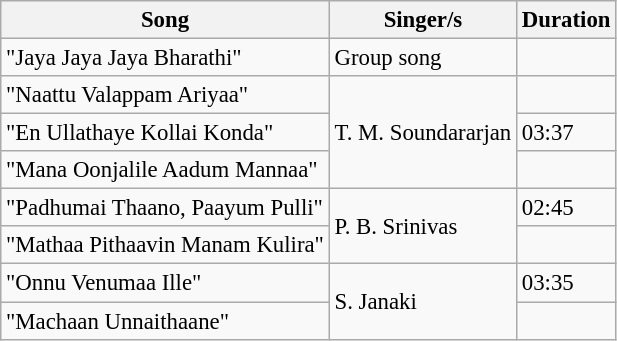<table class="wikitable" style="font-size:95%;">
<tr>
<th>Song</th>
<th>Singer/s</th>
<th>Duration</th>
</tr>
<tr>
<td>"Jaya Jaya Jaya Bharathi"</td>
<td>Group song</td>
<td></td>
</tr>
<tr>
<td>"Naattu Valappam Ariyaa"</td>
<td rowspan=3>T. M. Soundararjan</td>
<td></td>
</tr>
<tr>
<td>"En Ullathaye Kollai Konda"</td>
<td>03:37</td>
</tr>
<tr>
<td>"Mana Oonjalile Aadum Mannaa"</td>
<td></td>
</tr>
<tr>
<td>"Padhumai Thaano, Paayum Pulli"</td>
<td rowspan=2>P. B. Srinivas</td>
<td>02:45</td>
</tr>
<tr>
<td>"Mathaa Pithaavin Manam Kulira"</td>
<td></td>
</tr>
<tr>
<td>"Onnu Venumaa Ille"</td>
<td rowspan=2>S. Janaki</td>
<td>03:35</td>
</tr>
<tr>
<td>"Machaan Unnaithaane"</td>
<td></td>
</tr>
</table>
